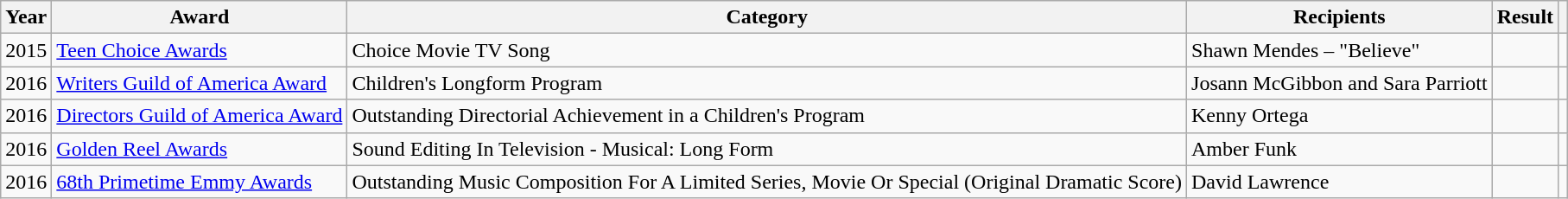<table class="wikitable">
<tr>
<th scope="col">Year</th>
<th scope="col">Award</th>
<th scope="col">Category</th>
<th scope="col">Recipients</th>
<th scope="col">Result</th>
<th scope="col"></th>
</tr>
<tr>
<td>2015</td>
<td><a href='#'>Teen Choice Awards</a></td>
<td>Choice Movie TV Song</td>
<td>Shawn Mendes – "Believe"</td>
<td></td>
<td style="text-align:center;"></td>
</tr>
<tr>
<td>2016</td>
<td><a href='#'>Writers Guild of America Award</a></td>
<td>Children's Longform Program</td>
<td style="white-space:nowrap;">Josann McGibbon and Sara Parriott</td>
<td></td>
<td style="text-align:center;"></td>
</tr>
<tr>
<td>2016</td>
<td style="white-space:nowrap;"><a href='#'>Directors Guild of America Award</a></td>
<td>Outstanding Directorial Achievement in a Children's Program</td>
<td>Kenny Ortega</td>
<td></td>
<td style="text-align:center;"></td>
</tr>
<tr>
<td>2016</td>
<td><a href='#'>Golden Reel Awards</a></td>
<td>Sound Editing In Television - Musical: Long Form</td>
<td>Amber Funk</td>
<td></td>
<td style="text-align:center;"></td>
</tr>
<tr>
<td>2016</td>
<td><a href='#'>68th Primetime Emmy Awards</a></td>
<td>Outstanding Music Composition For A Limited Series, Movie Or Special (Original Dramatic Score)</td>
<td>David Lawrence</td>
<td></td>
<td style="text-align:center;"></td>
</tr>
</table>
